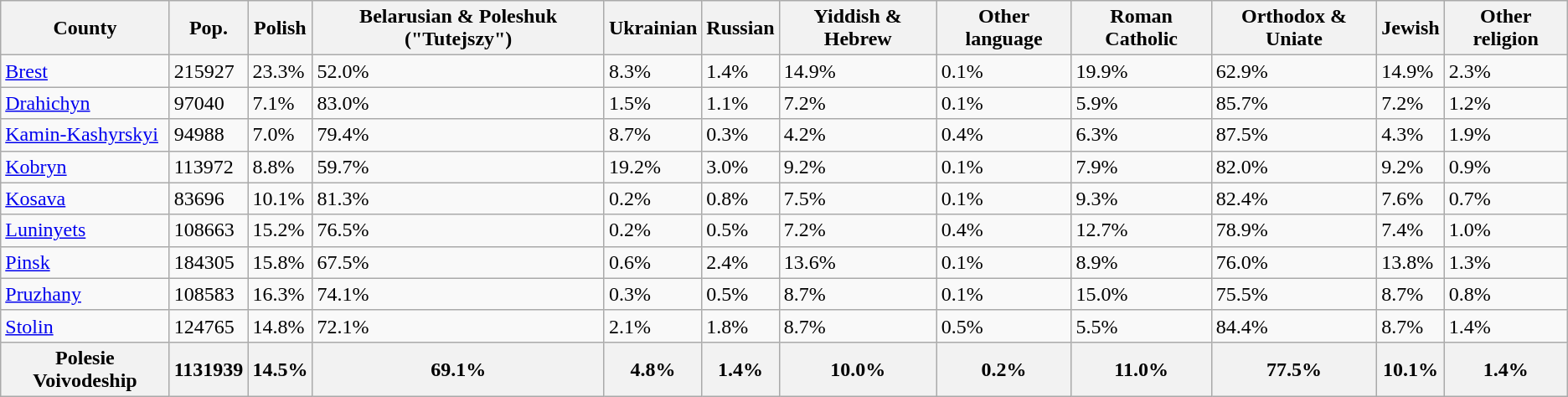<table class="wikitable sortable mw-collapsible">
<tr>
<th>County</th>
<th>Pop.</th>
<th>Polish</th>
<th>Belarusian & Poleshuk ("Tutejszy")</th>
<th>Ukrainian</th>
<th>Russian</th>
<th>Yiddish & Hebrew</th>
<th>Other language</th>
<th>Roman Catholic</th>
<th>Orthodox & Uniate</th>
<th>Jewish</th>
<th>Other religion</th>
</tr>
<tr>
<td><a href='#'>Brest</a></td>
<td>215927</td>
<td>23.3%</td>
<td>52.0%</td>
<td>8.3%</td>
<td>1.4%</td>
<td>14.9%</td>
<td>0.1%</td>
<td>19.9%</td>
<td>62.9%</td>
<td>14.9%</td>
<td>2.3%</td>
</tr>
<tr>
<td><a href='#'>Drahichyn</a></td>
<td>97040</td>
<td>7.1%</td>
<td>83.0%</td>
<td>1.5%</td>
<td>1.1%</td>
<td>7.2%</td>
<td>0.1%</td>
<td>5.9%</td>
<td>85.7%</td>
<td>7.2%</td>
<td>1.2%</td>
</tr>
<tr>
<td><a href='#'>Kamin-Kashyrskyi</a></td>
<td>94988</td>
<td>7.0%</td>
<td>79.4%</td>
<td>8.7%</td>
<td>0.3%</td>
<td>4.2%</td>
<td>0.4%</td>
<td>6.3%</td>
<td>87.5%</td>
<td>4.3%</td>
<td>1.9%</td>
</tr>
<tr>
<td><a href='#'>Kobryn</a></td>
<td>113972</td>
<td>8.8%</td>
<td>59.7%</td>
<td>19.2%</td>
<td>3.0%</td>
<td>9.2%</td>
<td>0.1%</td>
<td>7.9%</td>
<td>82.0%</td>
<td>9.2%</td>
<td>0.9%</td>
</tr>
<tr>
<td><a href='#'>Kosava</a></td>
<td>83696</td>
<td>10.1%</td>
<td>81.3%</td>
<td>0.2%</td>
<td>0.8%</td>
<td>7.5%</td>
<td>0.1%</td>
<td>9.3%</td>
<td>82.4%</td>
<td>7.6%</td>
<td>0.7%</td>
</tr>
<tr>
<td><a href='#'>Luninyets</a></td>
<td>108663</td>
<td>15.2%</td>
<td>76.5%</td>
<td>0.2%</td>
<td>0.5%</td>
<td>7.2%</td>
<td>0.4%</td>
<td>12.7%</td>
<td>78.9%</td>
<td>7.4%</td>
<td>1.0%</td>
</tr>
<tr>
<td><a href='#'>Pinsk</a></td>
<td>184305</td>
<td>15.8%</td>
<td>67.5%</td>
<td>0.6%</td>
<td>2.4%</td>
<td>13.6%</td>
<td>0.1%</td>
<td>8.9%</td>
<td>76.0%</td>
<td>13.8%</td>
<td>1.3%</td>
</tr>
<tr>
<td><a href='#'>Pruzhany</a></td>
<td>108583</td>
<td>16.3%</td>
<td>74.1%</td>
<td>0.3%</td>
<td>0.5%</td>
<td>8.7%</td>
<td>0.1%</td>
<td>15.0%</td>
<td>75.5%</td>
<td>8.7%</td>
<td>0.8%</td>
</tr>
<tr>
<td><a href='#'>Stolin</a></td>
<td>124765</td>
<td>14.8%</td>
<td>72.1%</td>
<td>2.1%</td>
<td>1.8%</td>
<td>8.7%</td>
<td>0.5%</td>
<td>5.5%</td>
<td>84.4%</td>
<td>8.7%</td>
<td>1.4%</td>
</tr>
<tr>
<th><strong>Polesie Voivodeship</strong></th>
<th><strong>1131939</strong></th>
<th><strong>14.5%</strong></th>
<th><strong>69.1%</strong></th>
<th><strong>4.8%</strong></th>
<th><strong>1.4%</strong></th>
<th><strong>10.0%</strong></th>
<th><strong>0.2%</strong></th>
<th><strong>11.0%</strong></th>
<th><strong>77.5%</strong></th>
<th><strong>10.1%</strong></th>
<th><strong>1.4%</strong></th>
</tr>
</table>
